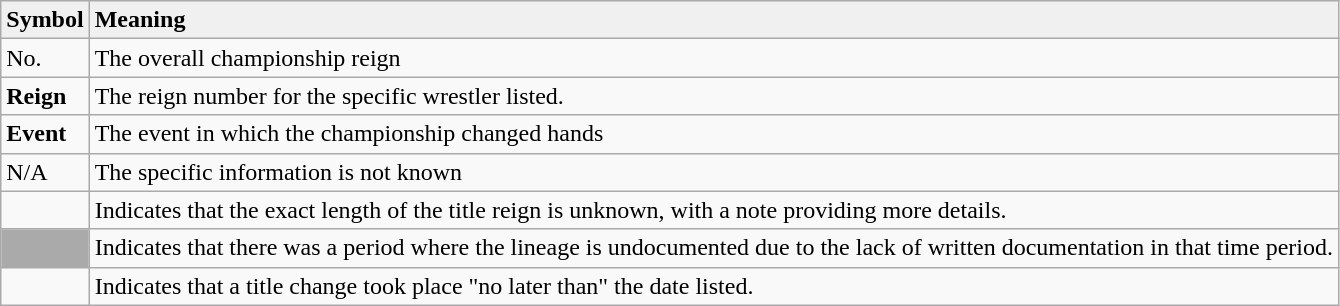<table class="wikitable">
<tr>
<td style="background: #f0f0f0;"><strong>Symbol</strong></td>
<td style="background: #f0f0f0;"><strong>Meaning</strong></td>
</tr>
<tr>
<td>No.</td>
<td>The overall championship reign</td>
</tr>
<tr>
<td><strong>Reign</strong></td>
<td>The reign number for the specific wrestler listed.</td>
</tr>
<tr>
<td><strong>Event</strong></td>
<td>The event in which the championship changed hands</td>
</tr>
<tr>
<td>N/A</td>
<td>The specific information is not known</td>
</tr>
<tr>
<td></td>
<td>Indicates that the exact length of the title reign is unknown, with a note providing more details.</td>
</tr>
<tr>
<td style="background: #aaaaaa;"> </td>
<td>Indicates that there was a period where the lineage is undocumented due to the lack of written documentation in that time period.</td>
</tr>
<tr>
<td></td>
<td>Indicates that a title change took place "no later than" the date listed.</td>
</tr>
</table>
